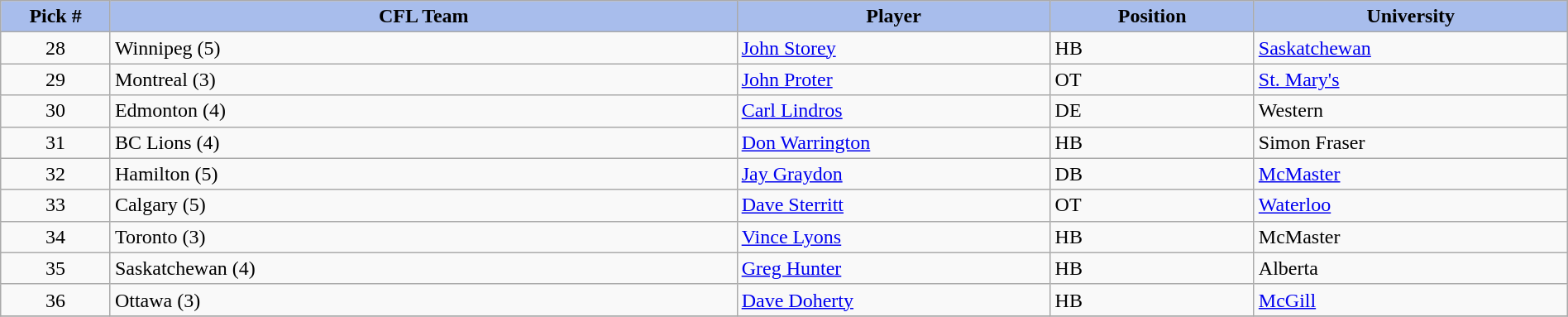<table class="wikitable" border="1" style="width: 100%">
<tr>
<th style="background:#a8bdec;" width=7%>Pick #</th>
<th width=40% style="background:#a8bdec;">CFL Team</th>
<th width=20% style="background:#a8bdec;">Player</th>
<th width=13% style="background:#a8bdec;">Position</th>
<th width=20% style="background:#a8bdec;">University</th>
</tr>
<tr>
<td align=center>28</td>
<td>Winnipeg (5)</td>
<td><a href='#'>John Storey</a></td>
<td>HB</td>
<td><a href='#'>Saskatchewan</a></td>
</tr>
<tr>
<td align=center>29</td>
<td>Montreal (3)</td>
<td><a href='#'>John Proter</a></td>
<td>OT</td>
<td><a href='#'>St. Mary's</a></td>
</tr>
<tr>
<td align=center>30</td>
<td>Edmonton (4)</td>
<td><a href='#'>Carl Lindros</a></td>
<td>DE</td>
<td>Western</td>
</tr>
<tr>
<td align=center>31</td>
<td>BC Lions (4)</td>
<td><a href='#'>Don Warrington</a></td>
<td>HB</td>
<td>Simon Fraser</td>
</tr>
<tr>
<td align=center>32</td>
<td>Hamilton (5)</td>
<td><a href='#'>Jay Graydon</a></td>
<td>DB</td>
<td><a href='#'>McMaster</a></td>
</tr>
<tr>
<td align=center>33</td>
<td>Calgary (5)</td>
<td><a href='#'>Dave Sterritt</a></td>
<td>OT</td>
<td><a href='#'>Waterloo</a></td>
</tr>
<tr>
<td align=center>34</td>
<td>Toronto (3)</td>
<td><a href='#'>Vince Lyons</a></td>
<td>HB</td>
<td>McMaster</td>
</tr>
<tr>
<td align=center>35</td>
<td>Saskatchewan (4)</td>
<td><a href='#'>Greg Hunter</a></td>
<td>HB</td>
<td>Alberta</td>
</tr>
<tr>
<td align=center>36</td>
<td>Ottawa (3)</td>
<td><a href='#'>Dave Doherty</a></td>
<td>HB</td>
<td><a href='#'>McGill</a></td>
</tr>
<tr>
</tr>
</table>
